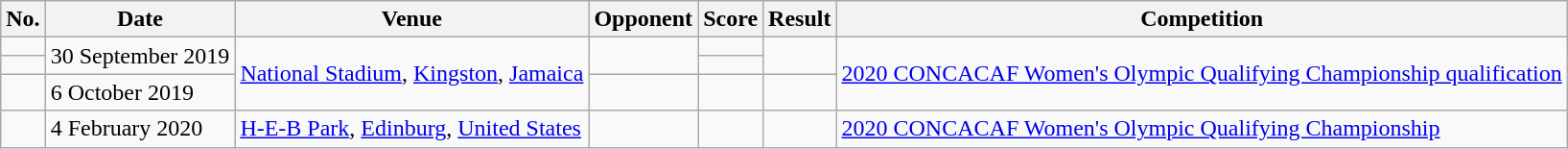<table class="wikitable">
<tr>
<th>No.</th>
<th>Date</th>
<th>Venue</th>
<th>Opponent</th>
<th>Score</th>
<th>Result</th>
<th>Competition</th>
</tr>
<tr>
<td></td>
<td rowspan=2>30 September 2019</td>
<td rowspan=3><a href='#'>National Stadium</a>, <a href='#'>Kingston</a>, <a href='#'>Jamaica</a></td>
<td rowspan=2></td>
<td></td>
<td rowspan=2></td>
<td rowspan=3><a href='#'>2020 CONCACAF Women's Olympic Qualifying Championship qualification</a></td>
</tr>
<tr>
<td></td>
<td></td>
</tr>
<tr>
<td></td>
<td>6 October 2019</td>
<td></td>
<td></td>
<td></td>
</tr>
<tr>
<td></td>
<td>4 February 2020</td>
<td><a href='#'>H-E-B Park</a>, <a href='#'>Edinburg</a>, <a href='#'>United States</a></td>
<td></td>
<td></td>
<td></td>
<td><a href='#'>2020 CONCACAF Women's Olympic Qualifying Championship</a></td>
</tr>
</table>
